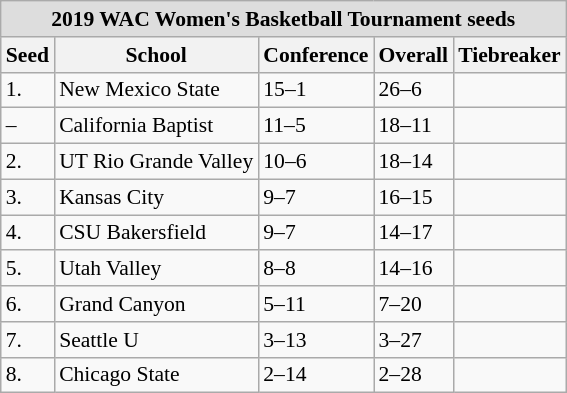<table class="wikitable" style="white-space:nowrap; font-size:90%;">
<tr>
<td colspan="7" style="text-align:center; background:#DDDDDD; font:#000000"><strong>2019 WAC Women's Basketball Tournament seeds</strong></td>
</tr>
<tr bgcolor="#efefef">
<th>Seed</th>
<th>School</th>
<th>Conference</th>
<th>Overall</th>
<th>Tiebreaker</th>
</tr>
<tr>
<td>1.</td>
<td>New Mexico State</td>
<td>15–1</td>
<td>26–6</td>
<td></td>
</tr>
<tr>
<td>–</td>
<td>California Baptist</td>
<td>11–5</td>
<td>18–11</td>
<td></td>
</tr>
<tr>
<td>2.</td>
<td>UT Rio Grande Valley</td>
<td>10–6</td>
<td>18–14</td>
<td></td>
</tr>
<tr>
<td>3.</td>
<td>Kansas City</td>
<td>9–7</td>
<td>16–15</td>
<td></td>
</tr>
<tr>
<td>4.</td>
<td>CSU Bakersfield</td>
<td>9–7</td>
<td>14–17</td>
<td></td>
</tr>
<tr>
<td>5.</td>
<td>Utah Valley</td>
<td>8–8</td>
<td>14–16</td>
<td></td>
</tr>
<tr>
<td>6.</td>
<td>Grand Canyon</td>
<td>5–11</td>
<td>7–20</td>
<td></td>
</tr>
<tr>
<td>7.</td>
<td>Seattle U</td>
<td>3–13</td>
<td>3–27</td>
<td></td>
</tr>
<tr>
<td>8.</td>
<td>Chicago State</td>
<td>2–14</td>
<td>2–28</td>
<td></td>
</tr>
</table>
